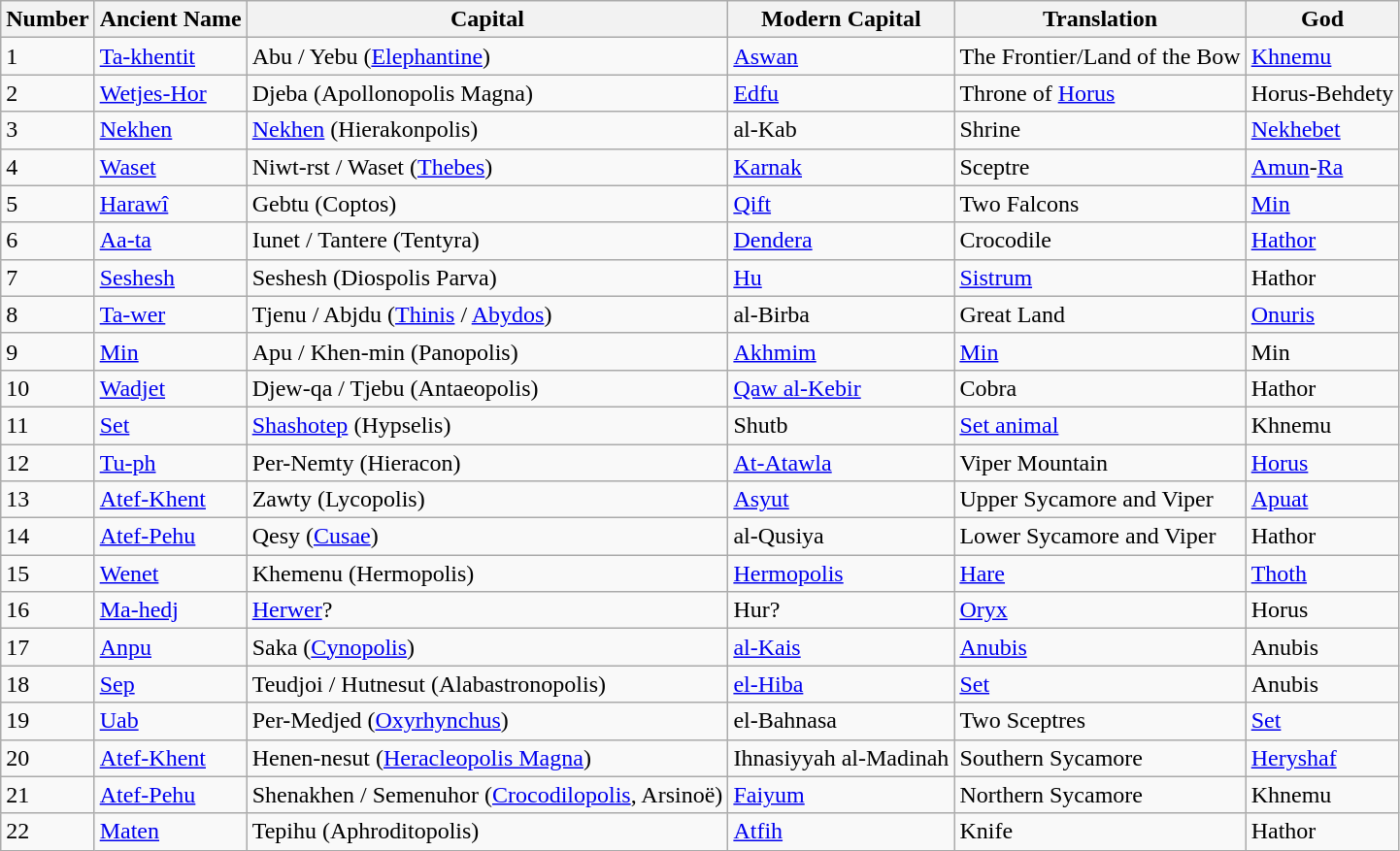<table class="wikitable">
<tr>
<th>Number</th>
<th>Ancient Name</th>
<th>Capital</th>
<th>Modern Capital</th>
<th>Translation</th>
<th>God</th>
</tr>
<tr>
<td>1</td>
<td><a href='#'>Ta-khentit</a></td>
<td>Abu / Yebu (<a href='#'>Elephantine</a>)</td>
<td><a href='#'>Aswan</a></td>
<td>The Frontier/Land of the Bow</td>
<td><a href='#'>Khnemu</a></td>
</tr>
<tr>
<td>2</td>
<td><a href='#'>Wetjes-Hor</a></td>
<td>Djeba (Apollonopolis Magna)</td>
<td><a href='#'>Edfu</a></td>
<td>Throne of <a href='#'>Horus</a></td>
<td>Horus-Behdety</td>
</tr>
<tr>
<td>3</td>
<td><a href='#'>Nekhen</a></td>
<td><a href='#'>Nekhen</a> (Hierakonpolis)</td>
<td>al-Kab</td>
<td>Shrine</td>
<td><a href='#'>Nekhebet</a></td>
</tr>
<tr>
<td>4</td>
<td><a href='#'>Waset</a></td>
<td>Niwt-rst / Waset (<a href='#'>Thebes</a>)</td>
<td><a href='#'>Karnak</a></td>
<td>Sceptre</td>
<td><a href='#'>Amun</a>-<a href='#'>Ra</a></td>
</tr>
<tr>
<td>5</td>
<td><a href='#'>Harawî</a></td>
<td>Gebtu (Coptos)</td>
<td><a href='#'>Qift</a></td>
<td>Two Falcons</td>
<td><a href='#'>Min</a></td>
</tr>
<tr>
<td>6</td>
<td><a href='#'>Aa-ta</a></td>
<td>Iunet / Tantere (Tentyra)</td>
<td><a href='#'>Dendera</a></td>
<td>Crocodile</td>
<td><a href='#'>Hathor</a></td>
</tr>
<tr>
<td>7</td>
<td><a href='#'>Seshesh</a></td>
<td>Seshesh (Diospolis Parva)</td>
<td><a href='#'>Hu</a></td>
<td><a href='#'>Sistrum</a></td>
<td>Hathor</td>
</tr>
<tr>
<td>8</td>
<td><a href='#'>Ta-wer</a></td>
<td>Tjenu / Abjdu (<a href='#'>Thinis</a> / <a href='#'>Abydos</a>)</td>
<td>al-Birba</td>
<td>Great Land</td>
<td><a href='#'>Onuris</a></td>
</tr>
<tr>
<td>9</td>
<td><a href='#'>Min</a></td>
<td>Apu / Khen-min (Panopolis)</td>
<td><a href='#'>Akhmim</a></td>
<td><a href='#'>Min</a></td>
<td>Min</td>
</tr>
<tr>
<td>10</td>
<td><a href='#'>Wadjet</a></td>
<td>Djew-qa / Tjebu (Antaeopolis)</td>
<td><a href='#'>Qaw al-Kebir</a></td>
<td>Cobra</td>
<td>Hathor</td>
</tr>
<tr>
<td>11</td>
<td><a href='#'>Set</a></td>
<td><a href='#'>Shashotep</a> (Hypselis)</td>
<td>Shutb</td>
<td><a href='#'>Set animal</a></td>
<td>Khnemu</td>
</tr>
<tr>
<td>12</td>
<td><a href='#'>Tu-ph</a></td>
<td>Per-Nemty (Hieracon)</td>
<td><a href='#'>At-Atawla</a></td>
<td>Viper Mountain</td>
<td><a href='#'>Horus</a></td>
</tr>
<tr>
<td>13</td>
<td><a href='#'>Atef-Khent</a></td>
<td>Zawty (Lycopolis)</td>
<td><a href='#'>Asyut</a></td>
<td>Upper Sycamore and Viper</td>
<td><a href='#'>Apuat</a></td>
</tr>
<tr>
<td>14</td>
<td><a href='#'>Atef-Pehu</a></td>
<td>Qesy (<a href='#'>Cusae</a>)</td>
<td>al-Qusiya</td>
<td>Lower Sycamore and Viper</td>
<td>Hathor</td>
</tr>
<tr>
<td>15</td>
<td><a href='#'>Wenet</a></td>
<td>Khemenu (Hermopolis)</td>
<td><a href='#'>Hermopolis</a></td>
<td><a href='#'>Hare</a></td>
<td><a href='#'>Thoth</a></td>
</tr>
<tr>
<td>16</td>
<td><a href='#'>Ma-hedj</a></td>
<td><a href='#'>Herwer</a>?</td>
<td>Hur?</td>
<td><a href='#'>Oryx</a></td>
<td>Horus</td>
</tr>
<tr>
<td>17</td>
<td><a href='#'>Anpu</a></td>
<td>Saka (<a href='#'>Cynopolis</a>)</td>
<td><a href='#'>al-Kais</a></td>
<td><a href='#'>Anubis</a></td>
<td>Anubis</td>
</tr>
<tr>
<td>18</td>
<td><a href='#'>Sep</a></td>
<td>Teudjoi / Hutnesut (Alabastronopolis)</td>
<td><a href='#'>el-Hiba</a></td>
<td><a href='#'>Set</a></td>
<td>Anubis</td>
</tr>
<tr>
<td>19</td>
<td><a href='#'>Uab</a></td>
<td>Per-Medjed (<a href='#'>Oxyrhynchus</a>)</td>
<td>el-Bahnasa</td>
<td>Two Sceptres</td>
<td><a href='#'>Set</a></td>
</tr>
<tr>
<td>20</td>
<td><a href='#'>Atef-Khent</a></td>
<td>Henen-nesut (<a href='#'>Heracleopolis Magna</a>)</td>
<td>Ihnasiyyah al-Madinah</td>
<td>Southern Sycamore</td>
<td><a href='#'>Heryshaf</a></td>
</tr>
<tr>
<td>21</td>
<td><a href='#'>Atef-Pehu</a></td>
<td>Shenakhen / Semenuhor (<a href='#'>Crocodilopolis</a>, Arsinoë)</td>
<td><a href='#'>Faiyum</a></td>
<td>Northern Sycamore</td>
<td>Khnemu</td>
</tr>
<tr>
<td>22</td>
<td><a href='#'>Maten</a></td>
<td>Tepihu (Aphroditopolis)</td>
<td><a href='#'>Atfih</a></td>
<td>Knife</td>
<td>Hathor</td>
</tr>
</table>
